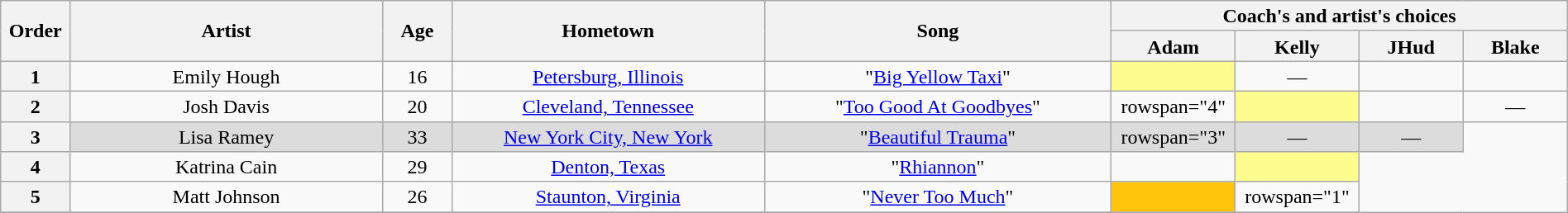<table class="wikitable" style="text-align:center; line-height:17px; width:100%;">
<tr>
<th scope="col" rowspan="2" style="width:04%;">Order</th>
<th scope="col" rowspan="2" style="width:18%;">Artist</th>
<th scope="col" rowspan="2" style="width:04%;">Age</th>
<th scope="col" rowspan="2" style="width:18%;">Hometown</th>
<th scope="col" rowspan="2" style="width:20%;">Song</th>
<th scope="col" colspan="4" style="width:24%;">Coach's and artist's choices</th>
</tr>
<tr>
<th style="width:06%;">Adam</th>
<th style="width:06%;">Kelly</th>
<th style="width:06%;">JHud</th>
<th style="width:06%;">Blake</th>
</tr>
<tr>
<th>1</th>
<td>Emily Hough</td>
<td>16</td>
<td><a href='#'>Petersburg, Illinois</a></td>
<td>"<a href='#'>Big Yellow Taxi</a>"</td>
<td style="background:#fdfc8f;"><strong></strong></td>
<td>—</td>
<td><strong></strong></td>
<td><strong></strong></td>
</tr>
<tr>
<th>2</th>
<td>Josh Davis</td>
<td>20</td>
<td><a href='#'>Cleveland, Tennessee</a></td>
<td>"<a href='#'>Too Good At Goodbyes</a>"</td>
<td>rowspan="4" </td>
<td style="background:#fdfc8f;"><strong></strong></td>
<td><strong></strong></td>
<td>—</td>
</tr>
<tr style="background:#DCDCDC;">
<th>3</th>
<td>Lisa Ramey</td>
<td>33</td>
<td><a href='#'>New York City, New York</a></td>
<td>"<a href='#'>Beautiful Trauma</a>"</td>
<td>rowspan="3" </td>
<td>—</td>
<td>—</td>
</tr>
<tr>
<th>4</th>
<td>Katrina Cain</td>
<td>29</td>
<td><a href='#'>Denton, Texas</a></td>
<td>"<a href='#'>Rhiannon</a>"</td>
<td><strong></strong></td>
<td style="background:#fdfc8f;"><strong></strong></td>
</tr>
<tr>
<th>5</th>
<td>Matt Johnson</td>
<td>26</td>
<td><a href='#'>Staunton, Virginia</a></td>
<td>"<a href='#'>Never Too Much</a>"</td>
<td style="background:#FFC40C;"><strong></strong></td>
<td>rowspan="1" </td>
</tr>
<tr>
</tr>
</table>
